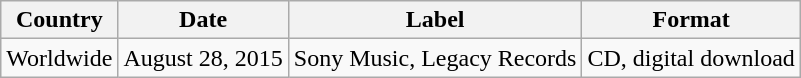<table class="wikitable">
<tr>
<th>Country</th>
<th>Date</th>
<th>Label</th>
<th>Format</th>
</tr>
<tr>
<td>Worldwide</td>
<td>August 28, 2015</td>
<td>Sony Music, Legacy Records</td>
<td>CD, digital download</td>
</tr>
</table>
